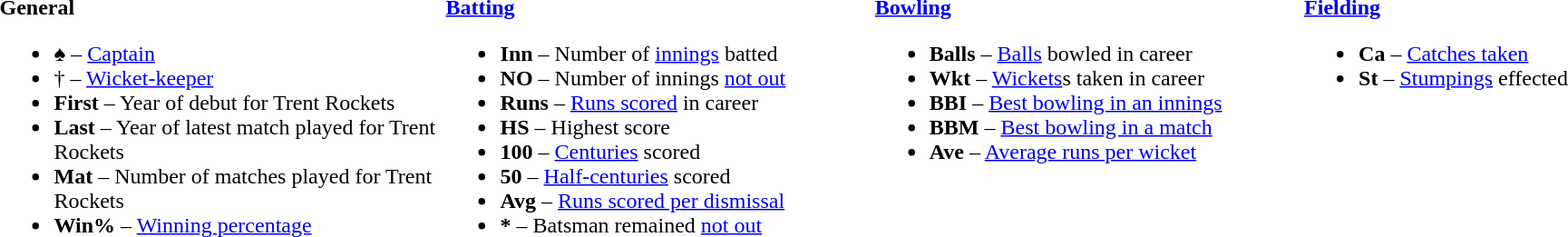<table>
<tr>
<td valign="top" style="width:26%"><br><strong>General</strong><ul><li>♠ – <a href='#'>Captain</a></li><li>† – <a href='#'>Wicket-keeper</a></li><li><strong>First</strong> – Year of debut for Trent Rockets</li><li><strong>Last</strong> – Year of latest match played for Trent Rockets</li><li><strong>Mat</strong> – Number of matches played for Trent Rockets</li><li><strong>Win%</strong> – <a href='#'>Winning percentage</a></li></ul></td>
<td valign="top" style="width:25%"><br><strong><a href='#'>Batting</a></strong><ul><li><strong>Inn</strong> – Number of <a href='#'>innings</a> batted</li><li><strong>NO</strong> – Number of innings <a href='#'>not out</a></li><li><strong>Runs</strong> – <a href='#'>Runs scored</a> in career</li><li><strong>HS</strong> – Highest score</li><li><strong>100</strong> – <a href='#'>Centuries</a> scored</li><li><strong>50</strong> – <a href='#'>Half-centuries</a> scored</li><li><strong>Avg</strong> – <a href='#'>Runs scored per dismissal</a></li><li><strong>*</strong> – Batsman remained <a href='#'>not out</a></li></ul></td>
<td valign="top" style="width:25%"><br><strong><a href='#'>Bowling</a></strong><ul><li><strong>Balls</strong> – <a href='#'>Balls</a> bowled in career</li><li><strong>Wkt</strong> – <a href='#'>Wickets</a>s taken in career</li><li><strong>BBI</strong> – <a href='#'>Best bowling in an innings</a></li><li><strong>BBM</strong> – <a href='#'>Best bowling in a match</a></li><li><strong>Ave</strong> – <a href='#'>Average runs per wicket</a></li></ul></td>
<td valign="top" style="width:24%"><br><strong><a href='#'>Fielding</a></strong><ul><li><strong>Ca</strong> – <a href='#'>Catches taken</a></li><li><strong>St</strong> – <a href='#'>Stumpings</a> effected</li></ul></td>
</tr>
</table>
